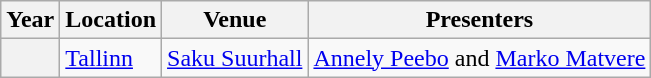<table class="wikitable plainrowheaders">
<tr>
<th>Year</th>
<th>Location</th>
<th>Venue</th>
<th>Presenters</th>
</tr>
<tr>
<th scope="row"></th>
<td><a href='#'>Tallinn</a></td>
<td><a href='#'>Saku Suurhall</a></td>
<td><a href='#'>Annely Peebo</a> and <a href='#'>Marko Matvere</a></td>
</tr>
</table>
